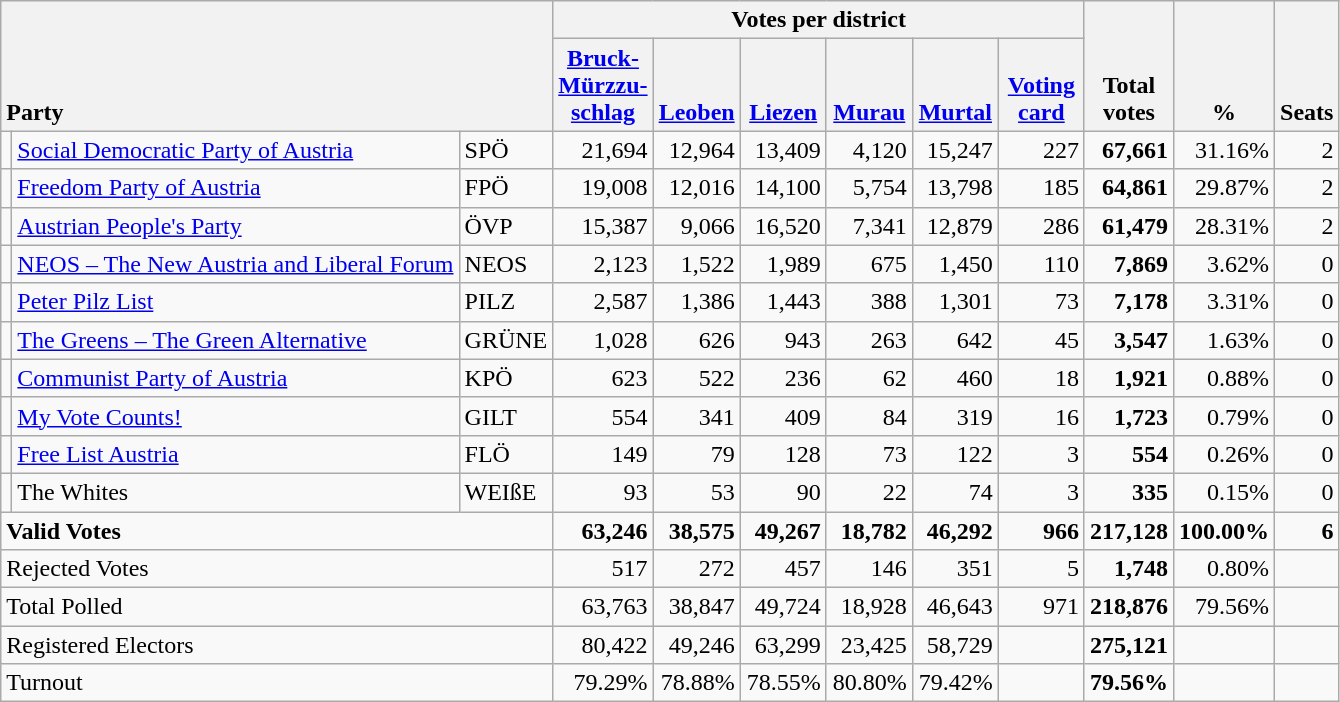<table class="wikitable" border="1" style="text-align:right;">
<tr>
<th style="text-align:left;" valign=bottom rowspan=2 colspan=3>Party</th>
<th colspan=6>Votes per district</th>
<th align=center valign=bottom rowspan=2 width="50">Total<br>votes</th>
<th align=center valign=bottom rowspan=2 width="50">%</th>
<th align=center valign=bottom rowspan=2>Seats</th>
</tr>
<tr>
<th align=center valign=bottom width="50"><a href='#'>Bruck-<br>Mürzzu-<br>schlag</a></th>
<th align=center valign=bottom width="50"><a href='#'>Leoben</a></th>
<th align=center valign=bottom width="50"><a href='#'>Liezen</a></th>
<th align=center valign=bottom width="50"><a href='#'>Murau</a></th>
<th align=center valign=bottom width="50"><a href='#'>Murtal</a></th>
<th align=center valign=bottom width="50"><a href='#'>Voting<br>card</a></th>
</tr>
<tr>
<td></td>
<td align=left><a href='#'>Social Democratic Party of Austria</a></td>
<td align=left>SPÖ</td>
<td>21,694</td>
<td>12,964</td>
<td>13,409</td>
<td>4,120</td>
<td>15,247</td>
<td>227</td>
<td><strong>67,661</strong></td>
<td>31.16%</td>
<td>2</td>
</tr>
<tr>
<td></td>
<td align=left><a href='#'>Freedom Party of Austria</a></td>
<td align=left>FPÖ</td>
<td>19,008</td>
<td>12,016</td>
<td>14,100</td>
<td>5,754</td>
<td>13,798</td>
<td>185</td>
<td><strong>64,861</strong></td>
<td>29.87%</td>
<td>2</td>
</tr>
<tr>
<td></td>
<td align=left><a href='#'>Austrian People's Party</a></td>
<td align=left>ÖVP</td>
<td>15,387</td>
<td>9,066</td>
<td>16,520</td>
<td>7,341</td>
<td>12,879</td>
<td>286</td>
<td><strong>61,479</strong></td>
<td>28.31%</td>
<td>2</td>
</tr>
<tr>
<td></td>
<td align=left style="white-space: nowrap;"><a href='#'>NEOS – The New Austria and Liberal Forum</a></td>
<td align=left>NEOS</td>
<td>2,123</td>
<td>1,522</td>
<td>1,989</td>
<td>675</td>
<td>1,450</td>
<td>110</td>
<td><strong>7,869</strong></td>
<td>3.62%</td>
<td>0</td>
</tr>
<tr>
<td></td>
<td align=left><a href='#'>Peter Pilz List</a></td>
<td align=left>PILZ</td>
<td>2,587</td>
<td>1,386</td>
<td>1,443</td>
<td>388</td>
<td>1,301</td>
<td>73</td>
<td><strong>7,178</strong></td>
<td>3.31%</td>
<td>0</td>
</tr>
<tr>
<td></td>
<td align=left><a href='#'>The Greens – The Green Alternative</a></td>
<td align=left>GRÜNE</td>
<td>1,028</td>
<td>626</td>
<td>943</td>
<td>263</td>
<td>642</td>
<td>45</td>
<td><strong>3,547</strong></td>
<td>1.63%</td>
<td>0</td>
</tr>
<tr>
<td></td>
<td align=left><a href='#'>Communist Party of Austria</a></td>
<td align=left>KPÖ</td>
<td>623</td>
<td>522</td>
<td>236</td>
<td>62</td>
<td>460</td>
<td>18</td>
<td><strong>1,921</strong></td>
<td>0.88%</td>
<td>0</td>
</tr>
<tr>
<td></td>
<td align=left><a href='#'>My Vote Counts!</a></td>
<td align=left>GILT</td>
<td>554</td>
<td>341</td>
<td>409</td>
<td>84</td>
<td>319</td>
<td>16</td>
<td><strong>1,723</strong></td>
<td>0.79%</td>
<td>0</td>
</tr>
<tr>
<td></td>
<td align=left><a href='#'>Free List Austria</a></td>
<td align=left>FLÖ</td>
<td>149</td>
<td>79</td>
<td>128</td>
<td>73</td>
<td>122</td>
<td>3</td>
<td><strong>554</strong></td>
<td>0.26%</td>
<td>0</td>
</tr>
<tr>
<td></td>
<td align=left>The Whites</td>
<td align=left>WEIßE</td>
<td>93</td>
<td>53</td>
<td>90</td>
<td>22</td>
<td>74</td>
<td>3</td>
<td><strong>335</strong></td>
<td>0.15%</td>
<td>0</td>
</tr>
<tr style="font-weight:bold">
<td align=left colspan=3>Valid Votes</td>
<td>63,246</td>
<td>38,575</td>
<td>49,267</td>
<td>18,782</td>
<td>46,292</td>
<td>966</td>
<td>217,128</td>
<td>100.00%</td>
<td>6</td>
</tr>
<tr>
<td align=left colspan=3>Rejected Votes</td>
<td>517</td>
<td>272</td>
<td>457</td>
<td>146</td>
<td>351</td>
<td>5</td>
<td><strong>1,748</strong></td>
<td>0.80%</td>
<td></td>
</tr>
<tr>
<td align=left colspan=3>Total Polled</td>
<td>63,763</td>
<td>38,847</td>
<td>49,724</td>
<td>18,928</td>
<td>46,643</td>
<td>971</td>
<td><strong>218,876</strong></td>
<td>79.56%</td>
<td></td>
</tr>
<tr>
<td align=left colspan=3>Registered Electors</td>
<td>80,422</td>
<td>49,246</td>
<td>63,299</td>
<td>23,425</td>
<td>58,729</td>
<td></td>
<td><strong>275,121</strong></td>
<td></td>
<td></td>
</tr>
<tr>
<td align=left colspan=3>Turnout</td>
<td>79.29%</td>
<td>78.88%</td>
<td>78.55%</td>
<td>80.80%</td>
<td>79.42%</td>
<td></td>
<td><strong>79.56%</strong></td>
<td></td>
<td></td>
</tr>
</table>
